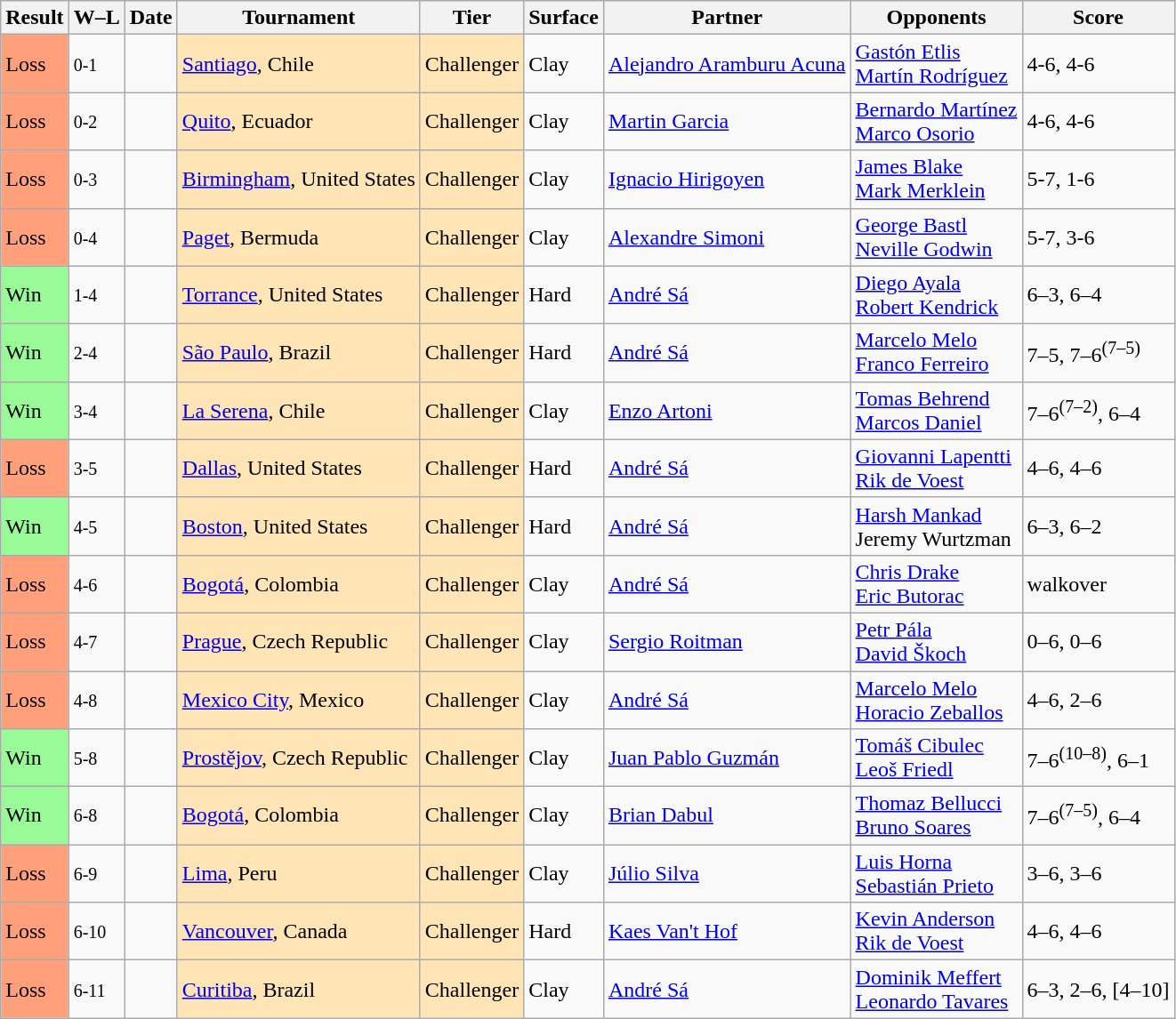<table class="sortable wikitable">
<tr>
<th>Result</th>
<th class="unsortable">W–L</th>
<th>Date</th>
<th>Tournament</th>
<th>Tier</th>
<th>Surface</th>
<th>Partner</th>
<th>Opponents</th>
<th class="unsortable">Score</th>
</tr>
<tr>
<td style="background:#ffa07a;">Loss</td>
<td><small>0-1</small></td>
<td></td>
<td style="background:moccasin;"><a href='#'>Santiago</a>, Chile</td>
<td style="background:moccasin;">Challenger</td>
<td>Clay</td>
<td> <a href='#'>Alejandro Aramburu Acuna</a></td>
<td> <a href='#'>Gastón Etlis</a> <br>  <a href='#'>Martín Rodríguez</a></td>
<td>4-6, 4-6</td>
</tr>
<tr>
<td style="background:#ffa07a;">Loss</td>
<td><small>0-2</small></td>
<td></td>
<td style="background:moccasin;"><a href='#'>Quito</a>, Ecuador</td>
<td style="background:moccasin;">Challenger</td>
<td>Clay</td>
<td> <a href='#'>Martin Garcia</a></td>
<td> <a href='#'>Bernardo Martínez</a> <br>  <a href='#'>Marco Osorio</a></td>
<td>4-6, 4-6</td>
</tr>
<tr>
<td style="background:#ffa07a;">Loss</td>
<td><small>0-3</small></td>
<td></td>
<td style="background:moccasin;"><a href='#'>Birmingham</a>, United States</td>
<td style="background:moccasin;">Challenger</td>
<td>Clay</td>
<td> <a href='#'>Ignacio Hirigoyen</a></td>
<td> <a href='#'>James Blake</a> <br>  <a href='#'>Mark Merklein</a></td>
<td>5-7, 1-6</td>
</tr>
<tr>
<td style="background:#ffa07a;">Loss</td>
<td><small>0-4</small></td>
<td></td>
<td style="background:moccasin;"><a href='#'>Paget</a>, Bermuda</td>
<td style="background:moccasin;">Challenger</td>
<td>Clay</td>
<td> <a href='#'>Alexandre Simoni</a></td>
<td> <a href='#'>George Bastl</a> <br>  <a href='#'>Neville Godwin</a></td>
<td>5-7, 3-6</td>
</tr>
<tr>
<td style="background:#98fb98;">Win</td>
<td><small>1-4</small></td>
<td></td>
<td style="background:moccasin;"><a href='#'>Torrance</a>, United States</td>
<td style="background:moccasin;">Challenger</td>
<td>Hard</td>
<td> <a href='#'>André Sá</a></td>
<td> <a href='#'>Diego Ayala</a> <br>  <a href='#'>Robert Kendrick</a></td>
<td>6–3, 6–4</td>
</tr>
<tr>
<td style="background:#98fb98;">Win</td>
<td><small>2-4</small></td>
<td></td>
<td style="background:moccasin;"><a href='#'>São Paulo</a>, Brazil</td>
<td style="background:moccasin;">Challenger</td>
<td>Hard</td>
<td> <a href='#'>André Sá</a></td>
<td> <a href='#'>Marcelo Melo</a> <br>  <a href='#'>Franco Ferreiro</a></td>
<td>7–5, 7–6<sup>(7–5)</sup></td>
</tr>
<tr>
<td style="background:#98fb98;">Win</td>
<td><small>3-4</small></td>
<td></td>
<td style="background:moccasin;"><a href='#'>La Serena</a>, Chile</td>
<td style="background:moccasin;">Challenger</td>
<td>Clay</td>
<td> <a href='#'>Enzo Artoni</a></td>
<td> <a href='#'>Tomas Behrend</a> <br>  <a href='#'>Marcos Daniel</a></td>
<td>7–6<sup>(7–2)</sup>, 6–4</td>
</tr>
<tr>
<td style="background:#ffa07a;">Loss</td>
<td><small>3-5</small></td>
<td></td>
<td style="background:moccasin;"><a href='#'>Dallas</a>, United States</td>
<td style="background:moccasin;">Challenger</td>
<td>Hard</td>
<td> <a href='#'>André Sá</a></td>
<td> <a href='#'>Giovanni Lapentti</a> <br>  <a href='#'>Rik de Voest</a></td>
<td>4–6, 4–6</td>
</tr>
<tr>
<td style="background:#98fb98;">Win</td>
<td><small>4-5</small></td>
<td></td>
<td style="background:moccasin;"><a href='#'>Boston</a>, United States</td>
<td style="background:moccasin;">Challenger</td>
<td>Hard</td>
<td> <a href='#'>André Sá</a></td>
<td> <a href='#'>Harsh Mankad</a> <br>  Jeremy Wurtzman</td>
<td>6–3, 6–2</td>
</tr>
<tr>
<td style="background:#ffa07a;">Loss</td>
<td><small>4-6</small></td>
<td></td>
<td style="background:moccasin;"><a href='#'>Bogotá</a>, Colombia</td>
<td style="background:moccasin;">Challenger</td>
<td>Clay</td>
<td> <a href='#'>André Sá</a></td>
<td> <a href='#'>Chris Drake</a> <br>  <a href='#'>Eric Butorac</a></td>
<td>walkover</td>
</tr>
<tr>
<td style="background:#ffa07a;">Loss</td>
<td><small>4-7</small></td>
<td></td>
<td style="background:moccasin;"><a href='#'>Prague</a>, Czech Republic</td>
<td style="background:moccasin;">Challenger</td>
<td>Clay</td>
<td> <a href='#'>Sergio Roitman</a></td>
<td> <a href='#'>Petr Pála</a> <br>  <a href='#'>David Škoch</a></td>
<td>0–6, 0–6</td>
</tr>
<tr>
<td style="background:#ffa07a;">Loss</td>
<td><small>4-8</small></td>
<td></td>
<td style="background:moccasin;"><a href='#'>Mexico City</a>, Mexico</td>
<td style="background:moccasin;">Challenger</td>
<td>Clay</td>
<td> <a href='#'>André Sá</a></td>
<td> <a href='#'>Marcelo Melo</a> <br>  <a href='#'>Horacio Zeballos</a></td>
<td>4–6, 2–6</td>
</tr>
<tr>
<td style="background:#98fb98;">Win</td>
<td><small>5-8</small></td>
<td></td>
<td style="background:moccasin;"><a href='#'>Prostějov</a>, Czech Republic</td>
<td style="background:moccasin;">Challenger</td>
<td>Clay</td>
<td> <a href='#'>Juan Pablo Guzmán</a></td>
<td> <a href='#'>Tomáš Cibulec</a> <br>  <a href='#'>Leoš Friedl</a></td>
<td>7–6<sup>(10–8)</sup>, 6–1</td>
</tr>
<tr>
<td style="background:#98fb98;">Win</td>
<td><small>6-8</small></td>
<td></td>
<td style="background:moccasin;"><a href='#'>Bogotá</a>, Colombia</td>
<td style="background:moccasin;">Challenger</td>
<td>Clay</td>
<td> <a href='#'>Brian Dabul</a></td>
<td> <a href='#'>Thomaz Bellucci</a> <br>  <a href='#'>Bruno Soares</a></td>
<td>7–6<sup>(7–5)</sup>, 6–4</td>
</tr>
<tr>
<td style="background:#ffa07a;">Loss</td>
<td><small>6-9</small></td>
<td></td>
<td style="background:moccasin;"><a href='#'>Lima</a>, Peru</td>
<td style="background:moccasin;">Challenger</td>
<td>Clay</td>
<td> <a href='#'>Júlio Silva</a></td>
<td> <a href='#'>Luis Horna</a> <br>  <a href='#'>Sebastián Prieto</a></td>
<td>3–6, 3–6</td>
</tr>
<tr>
<td style="background:#ffa07a;">Loss</td>
<td><small>6-10</small></td>
<td></td>
<td style="background:moccasin;"><a href='#'>Vancouver</a>, Canada</td>
<td style="background:moccasin;">Challenger</td>
<td>Hard</td>
<td> <a href='#'>Kaes Van't Hof</a></td>
<td> <a href='#'>Kevin Anderson</a> <br>  <a href='#'>Rik de Voest</a></td>
<td>4–6, 4–6</td>
</tr>
<tr>
<td style="background:#ffa07a;">Loss</td>
<td><small>6-11</small></td>
<td></td>
<td style="background:moccasin;"><a href='#'>Curitiba</a>, Brazil</td>
<td style="background:moccasin;">Challenger</td>
<td>Clay</td>
<td> <a href='#'>André Sá</a></td>
<td> <a href='#'>Dominik Meffert</a> <br>  <a href='#'>Leonardo Tavares</a></td>
<td>6–3, 2–6, [4–10]</td>
</tr>
</table>
